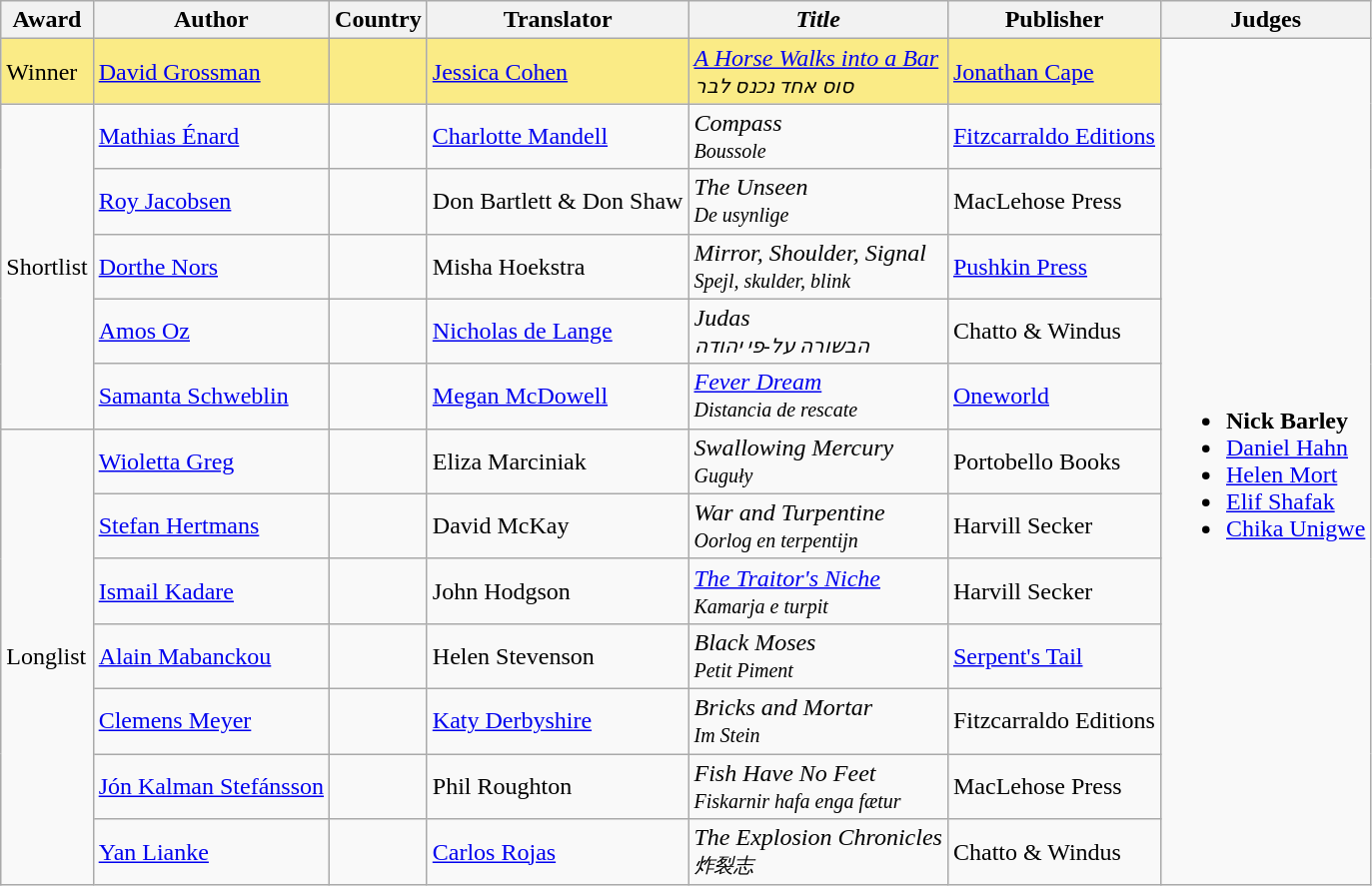<table class="sortable wikitable" width=%100>
<tr>
<th>Award</th>
<th><strong>Author</strong></th>
<th><strong>Country</strong></th>
<th><strong>Translator</strong></th>
<th><em>Title</em></th>
<th><strong>Publisher</strong></th>
<th>Judges</th>
</tr>
<tr>
<td style="background:#FAEB86; color:black">Winner</td>
<td style="background:#FAEB86; color:black"><a href='#'>David Grossman</a></td>
<td style="background:#FAEB86; color:black"></td>
<td style="background:#FAEB86; color:black"><a href='#'>Jessica Cohen</a></td>
<td style="background:#FAEB86; color:black"><em><a href='#'>A Horse Walks into a Bar</a></em><br><small><em>סוס אחד נכנס לבר</em></small></td>
<td style="background:#FAEB86; color:black"><a href='#'>Jonathan Cape</a></td>
<td rowspan="13"><br><ul><li><strong>Nick Barley</strong></li><li><a href='#'>Daniel Hahn</a></li><li><a href='#'>Helen Mort</a></li><li><a href='#'>Elif Shafak</a></li><li><a href='#'>Chika Unigwe</a></li></ul></td>
</tr>
<tr>
<td rowspan="5">Shortlist</td>
<td><a href='#'>Mathias Énard</a></td>
<td></td>
<td><a href='#'>Charlotte Mandell</a></td>
<td><em>Compass</em><br><small><em>Boussole</em></small></td>
<td><a href='#'>Fitzcarraldo Editions</a></td>
</tr>
<tr>
<td><a href='#'>Roy Jacobsen</a></td>
<td></td>
<td>Don Bartlett & Don Shaw</td>
<td><em>The Unseen</em><br><small><em>De usynlige</em></small></td>
<td>MacLehose Press</td>
</tr>
<tr>
<td><a href='#'>Dorthe Nors</a></td>
<td></td>
<td>Misha Hoekstra</td>
<td><em>Mirror, Shoulder, Signal</em><br><small><em>Spejl, skulder, blink</em></small></td>
<td><a href='#'>Pushkin Press</a></td>
</tr>
<tr>
<td><a href='#'>Amos Oz</a></td>
<td></td>
<td><a href='#'>Nicholas de Lange</a></td>
<td><em>Judas</em><br><small><em>הבשורה על-פי יהודה</em></small></td>
<td>Chatto & Windus</td>
</tr>
<tr>
<td><a href='#'>Samanta Schweblin</a></td>
<td></td>
<td><a href='#'>Megan McDowell</a></td>
<td><em><a href='#'>Fever Dream</a></em><br><small><em>Distancia de rescate</em></small></td>
<td><a href='#'>Oneworld</a></td>
</tr>
<tr>
<td rowspan="7">Longlist</td>
<td><a href='#'>Wioletta Greg</a></td>
<td></td>
<td>Eliza Marciniak</td>
<td><em>Swallowing Mercury</em><br><small><em>Guguły</em></small></td>
<td>Portobello Books</td>
</tr>
<tr>
<td><a href='#'>Stefan Hertmans</a></td>
<td></td>
<td>David McKay</td>
<td><em>War and Turpentine</em><br><small><em>Oorlog en terpentijn</em></small></td>
<td>Harvill Secker</td>
</tr>
<tr>
<td><a href='#'>Ismail Kadare</a></td>
<td></td>
<td>John Hodgson</td>
<td><em><a href='#'>The Traitor's Niche</a></em><br><small><em>Kamarja e turpit</em></small></td>
<td>Harvill Secker</td>
</tr>
<tr>
<td><a href='#'>Alain Mabanckou</a></td>
<td></td>
<td>Helen Stevenson</td>
<td><em>Black Moses</em><br><small><em>Petit Piment</em></small></td>
<td><a href='#'>Serpent's Tail</a></td>
</tr>
<tr>
<td><a href='#'>Clemens Meyer</a></td>
<td></td>
<td><a href='#'>Katy Derbyshire</a></td>
<td><em>Bricks and Mortar</em><br><small><em>Im Stein</em></small></td>
<td>Fitzcarraldo Editions</td>
</tr>
<tr>
<td><a href='#'>Jón Kalman Stefánsson</a></td>
<td></td>
<td>Phil Roughton</td>
<td><em>Fish Have No Feet</em><br><small><em>Fiskarnir hafa enga fætur</em></small></td>
<td>MacLehose Press</td>
</tr>
<tr>
<td><a href='#'>Yan Lianke</a></td>
<td></td>
<td><a href='#'>Carlos Rojas</a></td>
<td><em>The Explosion Chronicles</em><br><small><em>炸裂志</em></small></td>
<td>Chatto & Windus</td>
</tr>
</table>
